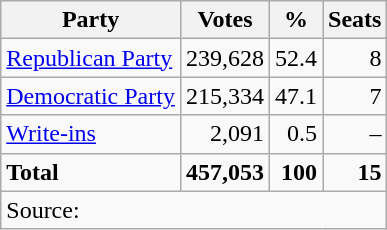<table class=wikitable style=text-align:right>
<tr>
<th>Party</th>
<th>Votes</th>
<th>%</th>
<th>Seats</th>
</tr>
<tr>
<td align=left><a href='#'>Republican Party</a></td>
<td>239,628</td>
<td>52.4</td>
<td>8</td>
</tr>
<tr>
<td align=left><a href='#'>Democratic Party</a></td>
<td>215,334</td>
<td>47.1</td>
<td>7</td>
</tr>
<tr>
<td align=left><a href='#'>Write-ins</a></td>
<td>2,091</td>
<td>0.5</td>
<td>–</td>
</tr>
<tr>
<td align=left><strong>Total</strong></td>
<td><strong>457,053</strong></td>
<td><strong>100</strong></td>
<td><strong>15</strong></td>
</tr>
<tr>
<td colspan=4 align=left>Source:  </td>
</tr>
</table>
